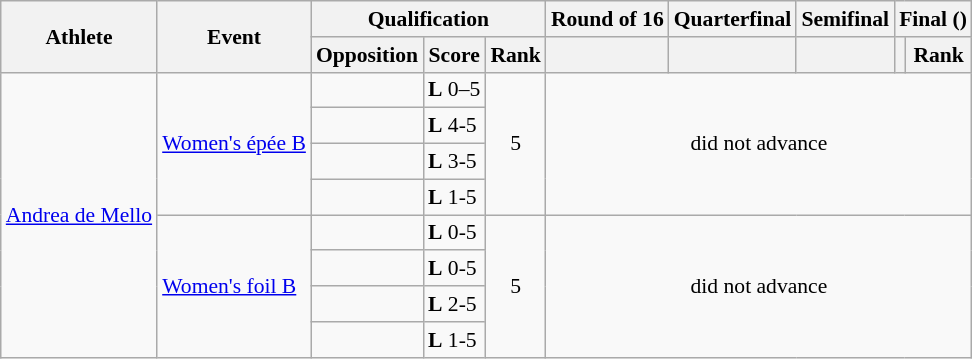<table class=wikitable style="font-size:90%">
<tr>
<th rowspan="2">Athlete</th>
<th rowspan="2">Event</th>
<th colspan="3">Qualification</th>
<th>Round of 16</th>
<th>Quarterfinal</th>
<th>Semifinal</th>
<th colspan="2">Final ()</th>
</tr>
<tr>
<th>Opposition</th>
<th>Score</th>
<th>Rank</th>
<th></th>
<th></th>
<th></th>
<th></th>
<th>Rank</th>
</tr>
<tr>
<td rowspan=8><a href='#'>Andrea de Mello</a></td>
<td rowspan=4><a href='#'>Women's épée B</a></td>
<td></td>
<td><strong>L</strong> 0–5</td>
<td align="center" rowspan=4>5</td>
<td align="center" rowspan=4 colspan=5>did not advance</td>
</tr>
<tr>
<td></td>
<td><strong>L</strong> 4-5</td>
</tr>
<tr>
<td></td>
<td><strong>L</strong> 3-5</td>
</tr>
<tr>
<td></td>
<td><strong>L</strong> 1-5</td>
</tr>
<tr>
<td rowspan=4><a href='#'>Women's foil B</a></td>
<td></td>
<td><strong>L</strong> 0-5</td>
<td align="center" rowspan=4>5</td>
<td align="center" rowspan=4 colspan=5>did not advance</td>
</tr>
<tr>
<td></td>
<td><strong>L</strong> 0-5</td>
</tr>
<tr>
<td></td>
<td><strong>L</strong> 2-5</td>
</tr>
<tr>
<td></td>
<td><strong>L</strong> 1-5</td>
</tr>
</table>
